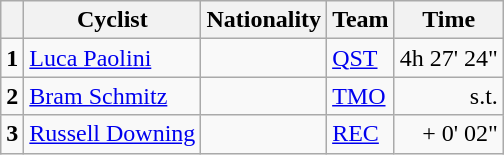<table class="wikitable">
<tr>
<th></th>
<th>Cyclist</th>
<th>Nationality</th>
<th>Team</th>
<th>Time</th>
</tr>
<tr>
<td><strong>1</strong></td>
<td><a href='#'>Luca Paolini</a></td>
<td></td>
<td><a href='#'>QST</a></td>
<td align="right">4h 27' 24"</td>
</tr>
<tr>
<td><strong>2</strong></td>
<td><a href='#'>Bram Schmitz</a></td>
<td></td>
<td><a href='#'>TMO</a></td>
<td align="right">s.t.</td>
</tr>
<tr>
<td><strong>3</strong></td>
<td><a href='#'>Russell Downing</a></td>
<td></td>
<td><a href='#'>REC</a></td>
<td align="right">+ 0' 02"</td>
</tr>
</table>
